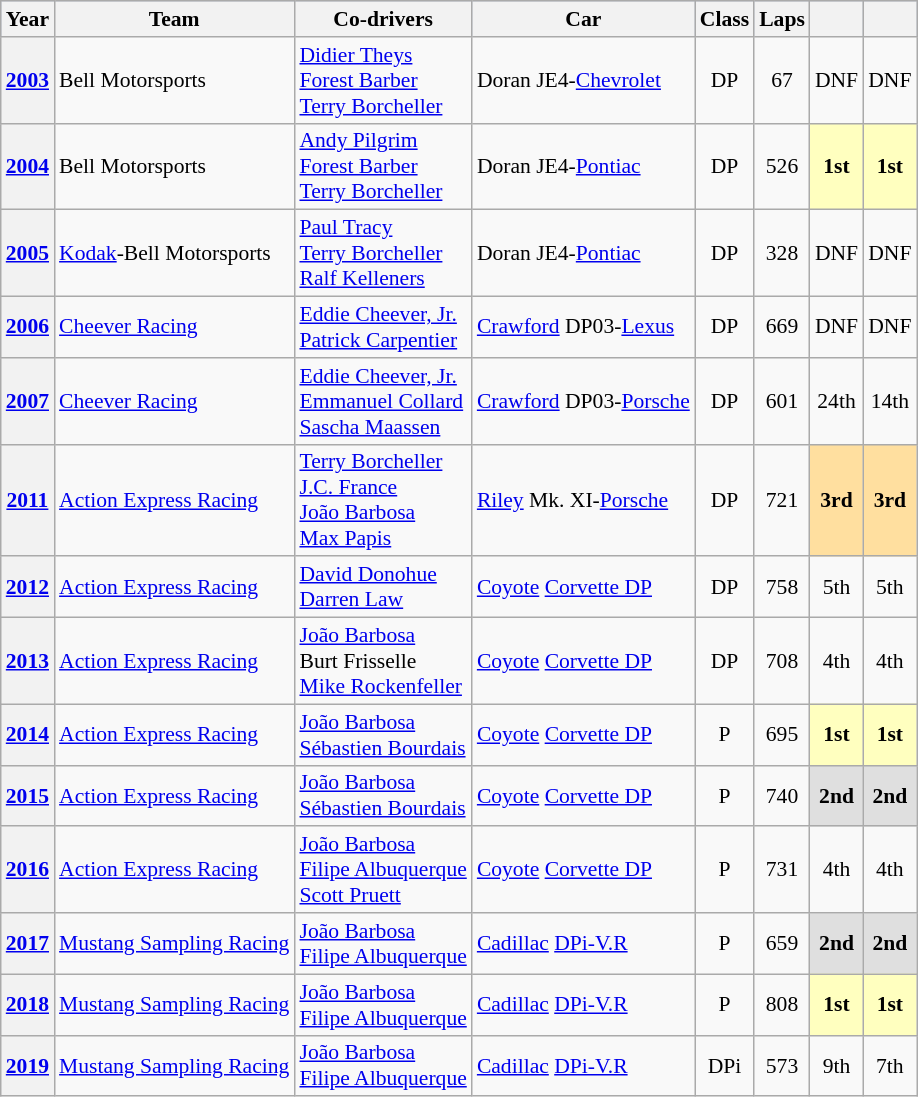<table class="wikitable" style="text-align:center; font-size:90%;">
<tr style="background:#ABBBDD;">
<th>Year</th>
<th>Team</th>
<th>Co-drivers</th>
<th>Car</th>
<th>Class</th>
<th>Laps</th>
<th></th>
<th></th>
</tr>
<tr>
<th><a href='#'>2003</a></th>
<td align="left"> Bell Motorsports</td>
<td align="left"> <a href='#'>Didier Theys</a><br> <a href='#'>Forest Barber</a><br> <a href='#'>Terry Borcheller</a></td>
<td align="left">Doran JE4-<a href='#'>Chevrolet</a></td>
<td>DP</td>
<td>67</td>
<td>DNF</td>
<td>DNF</td>
</tr>
<tr>
<th><a href='#'>2004</a></th>
<td align="left"> Bell Motorsports</td>
<td align="left"> <a href='#'>Andy Pilgrim</a><br> <a href='#'>Forest Barber</a><br> <a href='#'>Terry Borcheller</a></td>
<td align="left">Doran JE4-<a href='#'>Pontiac</a></td>
<td>DP</td>
<td>526</td>
<td style="background:#FFFFBF;"><strong>1st</strong></td>
<td style="background:#FFFFBF;"><strong>1st</strong></td>
</tr>
<tr>
<th><a href='#'>2005</a></th>
<td align="left"> <a href='#'>Kodak</a>-Bell Motorsports</td>
<td align="left"> <a href='#'>Paul Tracy</a><br> <a href='#'>Terry Borcheller</a><br> <a href='#'>Ralf Kelleners</a></td>
<td align="left">Doran JE4-<a href='#'>Pontiac</a></td>
<td>DP</td>
<td>328</td>
<td>DNF</td>
<td>DNF</td>
</tr>
<tr>
<th><a href='#'>2006</a></th>
<td align="left"> <a href='#'>Cheever Racing</a></td>
<td align="left"> <a href='#'>Eddie Cheever, Jr.</a><br> <a href='#'>Patrick Carpentier</a></td>
<td align="left"><a href='#'>Crawford</a> DP03-<a href='#'>Lexus</a></td>
<td>DP</td>
<td>669</td>
<td>DNF</td>
<td>DNF</td>
</tr>
<tr>
<th><a href='#'>2007</a></th>
<td align="left"> <a href='#'>Cheever Racing</a></td>
<td align="left"> <a href='#'>Eddie Cheever, Jr.</a><br> <a href='#'>Emmanuel Collard</a><br> <a href='#'>Sascha Maassen</a></td>
<td align="left" nowrap><a href='#'>Crawford</a> DP03-<a href='#'>Porsche</a></td>
<td>DP</td>
<td>601</td>
<td>24th</td>
<td>14th</td>
</tr>
<tr>
<th><a href='#'>2011</a></th>
<td align="left"> <a href='#'>Action Express Racing</a></td>
<td align="left"> <a href='#'>Terry Borcheller</a><br> <a href='#'>J.C. France</a><br> <a href='#'>João Barbosa</a><br> <a href='#'>Max Papis</a></td>
<td align="left"><a href='#'>Riley</a> Mk. XI-<a href='#'>Porsche</a></td>
<td>DP</td>
<td>721</td>
<td style="background:#FFDF9F;"><strong>3rd</strong></td>
<td style="background:#FFDF9F;"><strong>3rd</strong></td>
</tr>
<tr>
<th><a href='#'>2012</a></th>
<td align="left"> <a href='#'>Action Express Racing</a></td>
<td align="left"> <a href='#'>David Donohue</a><br> <a href='#'>Darren Law</a></td>
<td align="left"><a href='#'>Coyote</a> <a href='#'>Corvette DP</a></td>
<td>DP</td>
<td>758</td>
<td>5th</td>
<td>5th</td>
</tr>
<tr>
<th><a href='#'>2013</a></th>
<td align="left"> <a href='#'>Action Express Racing</a></td>
<td align="left"> <a href='#'>João Barbosa</a><br> Burt Frisselle<br> <a href='#'>Mike Rockenfeller</a></td>
<td align="left"><a href='#'>Coyote</a> <a href='#'>Corvette DP</a></td>
<td>DP</td>
<td>708</td>
<td>4th</td>
<td>4th</td>
</tr>
<tr>
<th><a href='#'>2014</a></th>
<td align="left"> <a href='#'>Action Express Racing</a></td>
<td align="left"> <a href='#'>João Barbosa</a><br> <a href='#'>Sébastien Bourdais</a></td>
<td align="left"><a href='#'>Coyote</a> <a href='#'>Corvette DP</a></td>
<td>P</td>
<td>695</td>
<td style="background:#FFFFBF;"><strong>1st</strong></td>
<td style="background:#FFFFBF;"><strong>1st</strong></td>
</tr>
<tr>
<th><a href='#'>2015</a></th>
<td align="left"> <a href='#'>Action Express Racing</a></td>
<td align="left" nowrap> <a href='#'>João Barbosa</a><br> <a href='#'>Sébastien Bourdais</a></td>
<td align="left"><a href='#'>Coyote</a> <a href='#'>Corvette DP</a></td>
<td>P</td>
<td>740</td>
<td style="background:#DFDFDF;"><strong>2nd</strong></td>
<td style="background:#DFDFDF;"><strong>2nd</strong></td>
</tr>
<tr>
<th><a href='#'>2016</a></th>
<td align="left"> <a href='#'>Action Express Racing</a></td>
<td align="left"> <a href='#'>João Barbosa</a><br> <a href='#'>Filipe Albuquerque</a><br> <a href='#'>Scott Pruett</a></td>
<td align="left"><a href='#'>Coyote</a> <a href='#'>Corvette DP</a></td>
<td>P</td>
<td>731</td>
<td>4th</td>
<td>4th</td>
</tr>
<tr>
<th><a href='#'>2017</a></th>
<td align="left"> <a href='#'>Mustang Sampling Racing</a></td>
<td align="left"> <a href='#'>João Barbosa</a><br> <a href='#'>Filipe Albuquerque</a></td>
<td align="left"><a href='#'>Cadillac</a> <a href='#'>DPi-V.R</a></td>
<td>P</td>
<td>659</td>
<td style="background:#DFDFDF;"><strong>2nd</strong></td>
<td style="background:#DFDFDF;"><strong>2nd</strong></td>
</tr>
<tr>
<th><a href='#'>2018</a></th>
<td align="left"> <a href='#'>Mustang Sampling Racing</a></td>
<td align="left"> <a href='#'>João Barbosa</a><br> <a href='#'>Filipe Albuquerque</a></td>
<td align="left"><a href='#'>Cadillac</a> <a href='#'>DPi-V.R</a></td>
<td>P</td>
<td>808</td>
<td style="background:#FFFFBF;"><strong>1st</strong></td>
<td style="background:#FFFFBF;"><strong>1st</strong></td>
</tr>
<tr>
<th><a href='#'>2019</a></th>
<td align="left" nowrap> <a href='#'>Mustang Sampling Racing</a></td>
<td align="left"> <a href='#'>João Barbosa</a><br> <a href='#'>Filipe Albuquerque</a></td>
<td align="left"><a href='#'>Cadillac</a> <a href='#'>DPi-V.R</a></td>
<td>DPi</td>
<td>573</td>
<td>9th</td>
<td>7th</td>
</tr>
</table>
